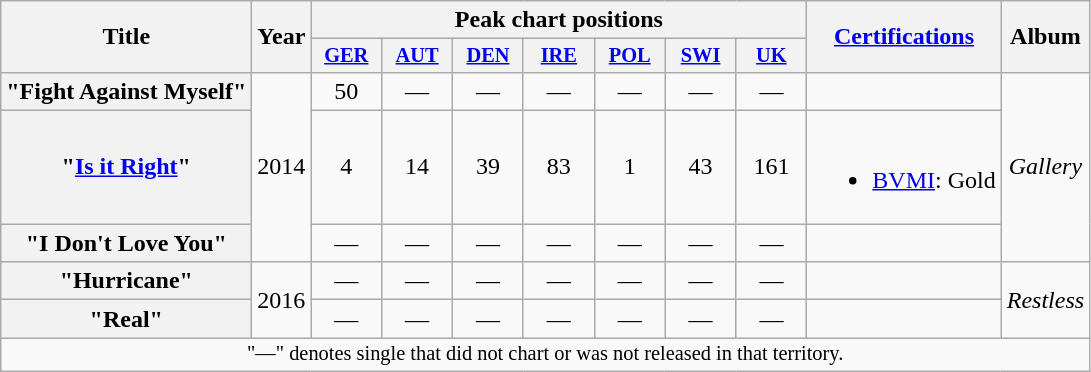<table class="wikitable plainrowheaders" style="text-align:center;">
<tr>
<th scope="col" rowspan="2">Title</th>
<th scope="col" rowspan="2">Year</th>
<th scope="col" colspan="7">Peak chart positions</th>
<th scope="col" rowspan="2"><a href='#'>Certifications</a></th>
<th scope="col" rowspan="2">Album</th>
</tr>
<tr>
<th scope="col" style="width:3em;font-size:85%;"><a href='#'>GER</a><br></th>
<th scope="col" style="width:3em;font-size:85%;"><a href='#'>AUT</a><br></th>
<th scope="col" style="width:3em;font-size:85%;"><a href='#'>DEN</a><br></th>
<th scope="col" style="width:3em;font-size:85%;"><a href='#'>IRE</a><br></th>
<th scope="col" style="width:3em;font-size:85%;"><a href='#'>POL</a><br></th>
<th scope="col" style="width:3em;font-size:85%;"><a href='#'>SWI</a><br></th>
<th scope="col" style="width:3em;font-size:85%;"><a href='#'>UK</a><br></th>
</tr>
<tr>
<th scope="row">"Fight Against Myself"</th>
<td rowspan="3">2014</td>
<td>50</td>
<td>—</td>
<td>—</td>
<td>—</td>
<td>—</td>
<td>—</td>
<td>—</td>
<td></td>
<td rowspan="3"><em>Gallery</em></td>
</tr>
<tr>
<th scope="row">"<a href='#'>Is it Right</a>"</th>
<td>4</td>
<td>14</td>
<td>39</td>
<td>83</td>
<td>1</td>
<td>43</td>
<td>161</td>
<td><br><ul><li><a href='#'>BVMI</a>: Gold</li></ul></td>
</tr>
<tr>
<th scope="row">"I Don't Love You"</th>
<td>—</td>
<td>—</td>
<td>—</td>
<td>—</td>
<td>—</td>
<td>—</td>
<td>—</td>
<td></td>
</tr>
<tr>
<th scope="row">"Hurricane"</th>
<td rowspan="2">2016</td>
<td>—</td>
<td>—</td>
<td>—</td>
<td>—</td>
<td>—</td>
<td>—</td>
<td>—</td>
<td></td>
<td rowspan="2"><em>Restless</em></td>
</tr>
<tr>
<th scope="row">"Real"</th>
<td>—</td>
<td>—</td>
<td>—</td>
<td>—</td>
<td>—</td>
<td>—</td>
<td>—</td>
<td></td>
</tr>
<tr>
<td colspan="11" style="font-size:85%">"—" denotes single that did not chart or was not released in that territory.</td>
</tr>
</table>
